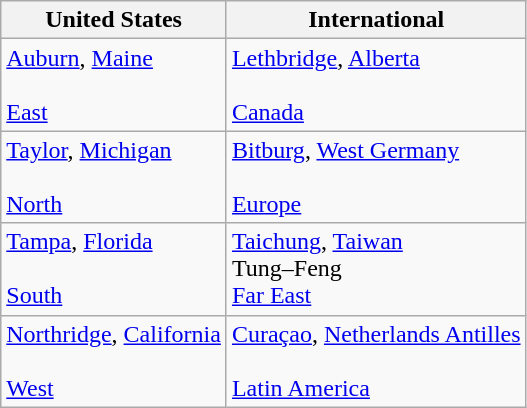<table class="wikitable">
<tr>
<th>United States</th>
<th>International</th>
</tr>
<tr>
<td> <a href='#'>Auburn</a>, <a href='#'>Maine</a><br><br><a href='#'>East</a></td>
<td> <a href='#'>Lethbridge</a>, <a href='#'>Alberta</a><br><br><a href='#'>Canada</a></td>
</tr>
<tr>
<td> <a href='#'>Taylor</a>, <a href='#'>Michigan</a><br><br><a href='#'>North</a></td>
<td> <a href='#'>Bitburg</a>, <a href='#'>West Germany</a><br><br><a href='#'>Europe</a></td>
</tr>
<tr>
<td> <a href='#'>Tampa</a>, <a href='#'>Florida</a><br><br><a href='#'>South</a></td>
<td> <a href='#'>Taichung</a>, <a href='#'>Taiwan</a><br>Tung–Feng<br><a href='#'>Far East</a></td>
</tr>
<tr>
<td> <a href='#'>Northridge</a>, <a href='#'>California</a><br><br><a href='#'>West</a></td>
<td> <a href='#'>Curaçao</a>, <a href='#'>Netherlands Antilles</a><br> <br><a href='#'>Latin America</a></td>
</tr>
</table>
